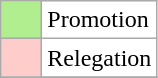<table class="wikitable">
<tr>
<td bgcolor="#B0EE90" width="20"></td>
<td bgcolor="#ffffff" align="left">Promotion</td>
</tr>
<tr>
<td bgcolor="#FFCCCC" width="20"></td>
<td bgcolor="#ffffff" align="left">Relegation</td>
</tr>
<tr>
</tr>
</table>
